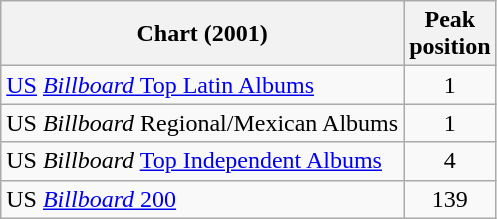<table class="wikitable">
<tr>
<th align="left">Chart (2001)</th>
<th align="left">Peak<br>position</th>
</tr>
<tr>
<td align="left"><a href='#'>US</a> <a href='#'><em>Billboard</em> Top Latin Albums</a></td>
<td align="center">1</td>
</tr>
<tr>
<td align="left">US <em>Billboard</em> Regional/Mexican Albums</td>
<td align="center">1</td>
</tr>
<tr>
<td align="left">US <em>Billboard</em> <a href='#'>Top Independent Albums</a></td>
<td align="center">4</td>
</tr>
<tr>
<td align="left">US <a href='#'><em>Billboard</em> 200</a></td>
<td align="center">139</td>
</tr>
</table>
